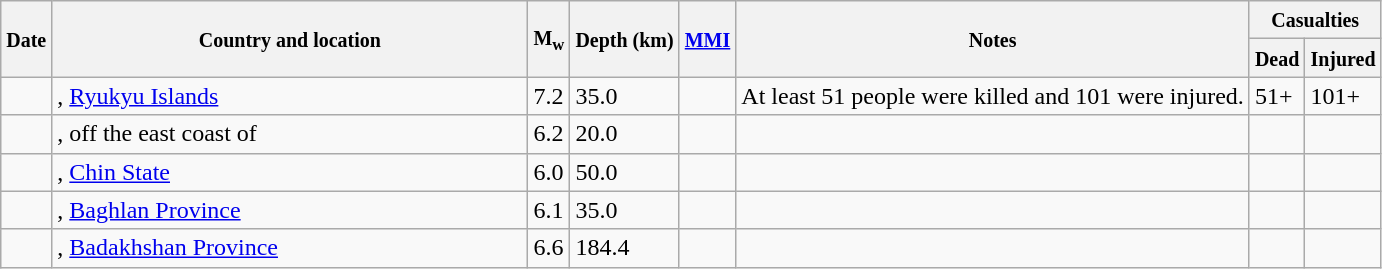<table class="wikitable sortable sort-under" style="border:1px black; margin-left:1em;">
<tr>
<th rowspan="2"><small>Date</small></th>
<th rowspan="2" style="width: 310px"><small>Country and location</small></th>
<th rowspan="2"><small>M<sub>w</sub></small></th>
<th rowspan="2"><small>Depth (km)</small></th>
<th rowspan="2"><small><a href='#'>MMI</a></small></th>
<th rowspan="2" class="unsortable"><small>Notes</small></th>
<th colspan="2"><small>Casualties</small></th>
</tr>
<tr>
<th><small>Dead</small></th>
<th><small>Injured</small></th>
</tr>
<tr>
<td></td>
<td>, <a href='#'>Ryukyu Islands</a></td>
<td>7.2</td>
<td>35.0</td>
<td></td>
<td>At least 51 people were killed and 101 were injured.</td>
<td>51+</td>
<td>101+</td>
</tr>
<tr>
<td></td>
<td>, off the east coast of</td>
<td>6.2</td>
<td>20.0</td>
<td></td>
<td></td>
<td></td>
<td></td>
</tr>
<tr>
<td></td>
<td>, <a href='#'>Chin State</a></td>
<td>6.0</td>
<td>50.0</td>
<td></td>
<td></td>
<td></td>
<td></td>
</tr>
<tr>
<td></td>
<td>, <a href='#'>Baghlan Province</a></td>
<td>6.1</td>
<td>35.0</td>
<td></td>
<td></td>
<td></td>
<td></td>
</tr>
<tr>
<td></td>
<td>, <a href='#'>Badakhshan Province</a></td>
<td>6.6</td>
<td>184.4</td>
<td></td>
<td></td>
<td></td>
<td></td>
</tr>
</table>
